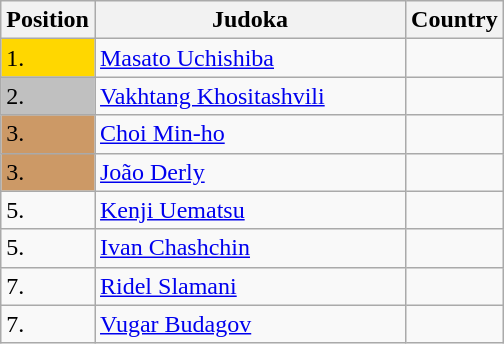<table class=wikitable>
<tr>
<th width=10>Position</th>
<th width=200>Judoka</th>
<th width=10>Country</th>
</tr>
<tr>
<td bgcolor=gold>1.</td>
<td><a href='#'>Masato Uchishiba</a></td>
<td></td>
</tr>
<tr>
<td bgcolor="silver">2.</td>
<td><a href='#'>Vakhtang Khositashvili</a></td>
<td></td>
</tr>
<tr>
<td bgcolor="CC9966">3.</td>
<td><a href='#'>Choi Min-ho</a></td>
<td></td>
</tr>
<tr>
<td bgcolor="CC9966">3.</td>
<td><a href='#'>João Derly</a></td>
<td></td>
</tr>
<tr>
<td>5.</td>
<td><a href='#'>Kenji Uematsu</a></td>
<td></td>
</tr>
<tr>
<td>5.</td>
<td><a href='#'>Ivan Chashchin</a></td>
<td></td>
</tr>
<tr>
<td>7.</td>
<td><a href='#'>Ridel Slamani</a></td>
<td></td>
</tr>
<tr>
<td>7.</td>
<td><a href='#'>Vugar Budagov</a></td>
<td></td>
</tr>
</table>
